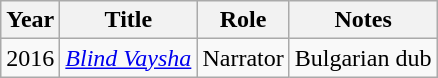<table class="wikitable">
<tr>
<th>Year</th>
<th>Title</th>
<th>Role</th>
<th>Notes</th>
</tr>
<tr>
<td>2016</td>
<td><em><a href='#'>Blind Vaysha</a></em></td>
<td>Narrator</td>
<td>Bulgarian dub</td>
</tr>
</table>
